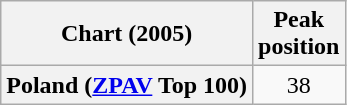<table class="wikitable sortable plainrowheaders" style="text-align:center">
<tr>
<th>Chart (2005)</th>
<th>Peak<br>position</th>
</tr>
<tr>
<th scope="row">Poland (<a href='#'>ZPAV</a> Top 100)</th>
<td align="center">38</td>
</tr>
</table>
